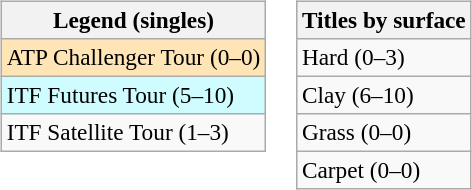<table>
<tr valign=top>
<td><br><table class=wikitable style=font-size:97%>
<tr>
<th>Legend (singles)</th>
</tr>
<tr bgcolor=moccasin>
<td>ATP Challenger Tour (0–0)</td>
</tr>
<tr bgcolor=#cffcff>
<td>ITF Futures Tour (5–10)</td>
</tr>
<tr>
<td>ITF Satellite Tour (1–3)</td>
</tr>
</table>
</td>
<td><br><table class=wikitable style=font-size:97%>
<tr>
<th>Titles by surface</th>
</tr>
<tr>
<td>Hard (0–3)</td>
</tr>
<tr>
<td>Clay (6–10)</td>
</tr>
<tr>
<td>Grass (0–0)</td>
</tr>
<tr>
<td>Carpet (0–0)</td>
</tr>
</table>
</td>
</tr>
</table>
